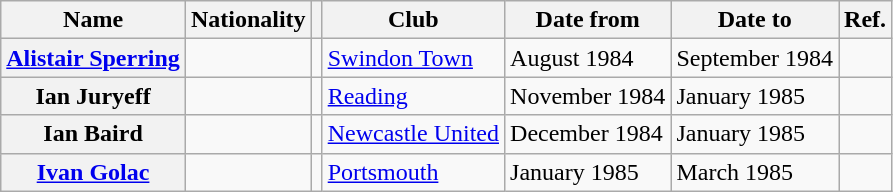<table class="wikitable plainrowheaders">
<tr>
<th scope="col">Name</th>
<th scope="col">Nationality</th>
<th scope="col"></th>
<th scope="col">Club</th>
<th scope="col">Date from</th>
<th scope="col">Date to</th>
<th scope="col">Ref.</th>
</tr>
<tr>
<th scope="row"><a href='#'>Alistair Sperring</a></th>
<td></td>
<td align="center"></td>
<td> <a href='#'>Swindon Town</a></td>
<td>August 1984</td>
<td>September 1984</td>
<td align="center"></td>
</tr>
<tr>
<th scope="row">Ian Juryeff</th>
<td></td>
<td align="center"></td>
<td> <a href='#'>Reading</a></td>
<td>November 1984</td>
<td>January 1985</td>
<td align="center"></td>
</tr>
<tr>
<th scope="row">Ian Baird</th>
<td></td>
<td align="center"></td>
<td> <a href='#'>Newcastle United</a></td>
<td>December 1984</td>
<td>January 1985</td>
<td align="center"></td>
</tr>
<tr>
<th scope="row"><a href='#'>Ivan Golac</a></th>
<td></td>
<td align="center"></td>
<td> <a href='#'>Portsmouth</a></td>
<td>January 1985</td>
<td>March 1985</td>
<td align="center"></td>
</tr>
</table>
